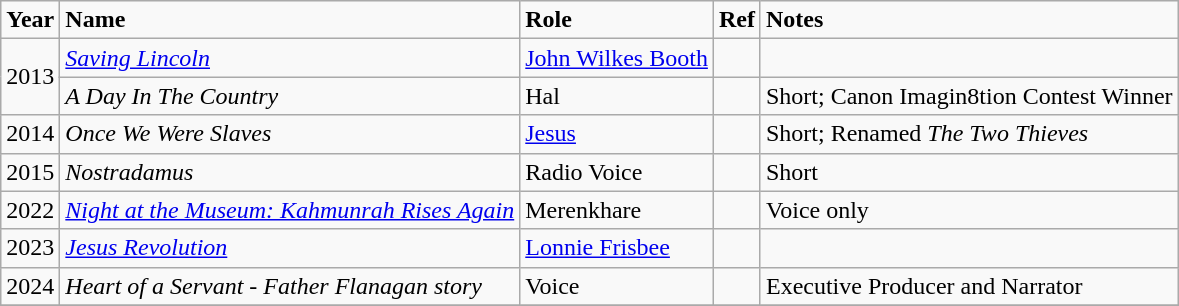<table class="wikitable mw-collapsible">
<tr>
<td><strong>Year</strong></td>
<td><strong>Name</strong></td>
<td><strong>Role</strong></td>
<td><strong>Ref</strong></td>
<td><strong>Notes</strong></td>
</tr>
<tr>
<td rowspan="2">2013</td>
<td><em><a href='#'>Saving Lincoln</a></em></td>
<td><a href='#'>John Wilkes Booth</a></td>
<td></td>
<td></td>
</tr>
<tr>
<td><em>A Day In The Country</em></td>
<td>Hal</td>
<td></td>
<td>Short; Canon Imagin8tion Contest Winner</td>
</tr>
<tr>
<td>2014</td>
<td><em>Once We Were Slaves</em></td>
<td><a href='#'>Jesus</a></td>
<td><em></em></td>
<td>Short; Renamed <em>The Two Thieves</em></td>
</tr>
<tr>
<td>2015</td>
<td><em>Nostradamus</em></td>
<td>Radio Voice</td>
<td></td>
<td>Short</td>
</tr>
<tr>
<td>2022</td>
<td><em><a href='#'>Night at the Museum: Kahmunrah Rises Again</a></em></td>
<td>Merenkhare</td>
<td></td>
<td>Voice only</td>
</tr>
<tr>
<td>2023</td>
<td><em><a href='#'>Jesus Revolution</a></em></td>
<td><a href='#'>Lonnie Frisbee</a></td>
<td></td>
<td></td>
</tr>
<tr>
<td>2024</td>
<td><em>Heart of a Servant - Father Flanagan story</em></td>
<td>Voice</td>
<td></td>
<td>Executive Producer and Narrator</td>
</tr>
<tr>
</tr>
</table>
